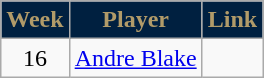<table class=wikitable>
<tr>
<th style="background:#002040; color:#B19B69; text-align:center;">Week</th>
<th style="background:#002040; color:#B19B69; text-align:center;">Player</th>
<th style="background:#002040; color:#B19B69; text-align:center;">Link</th>
</tr>
<tr>
<td align=center>16</td>
<td> <a href='#'>Andre Blake</a></td>
<td></td>
</tr>
</table>
